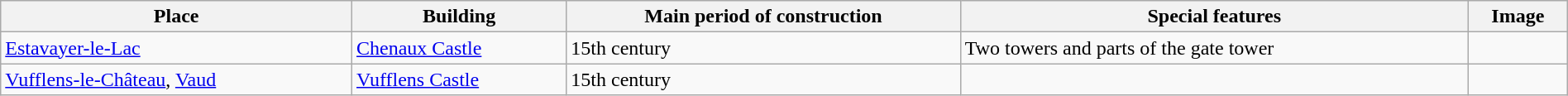<table class="wikitable"  style="border:2px; width:100%;">
<tr>
<th>Place</th>
<th>Building</th>
<th>Main period of construction</th>
<th>Special features</th>
<th>Image</th>
</tr>
<tr>
<td><a href='#'>Estavayer-le-Lac</a></td>
<td><a href='#'>Chenaux Castle</a></td>
<td>15th century</td>
<td>Two towers and parts of the gate tower</td>
<td></td>
</tr>
<tr>
<td><a href='#'>Vufflens-le-Château</a>, <a href='#'>Vaud</a></td>
<td><a href='#'>Vufflens Castle</a></td>
<td>15th century</td>
<td></td>
<td></td>
</tr>
</table>
